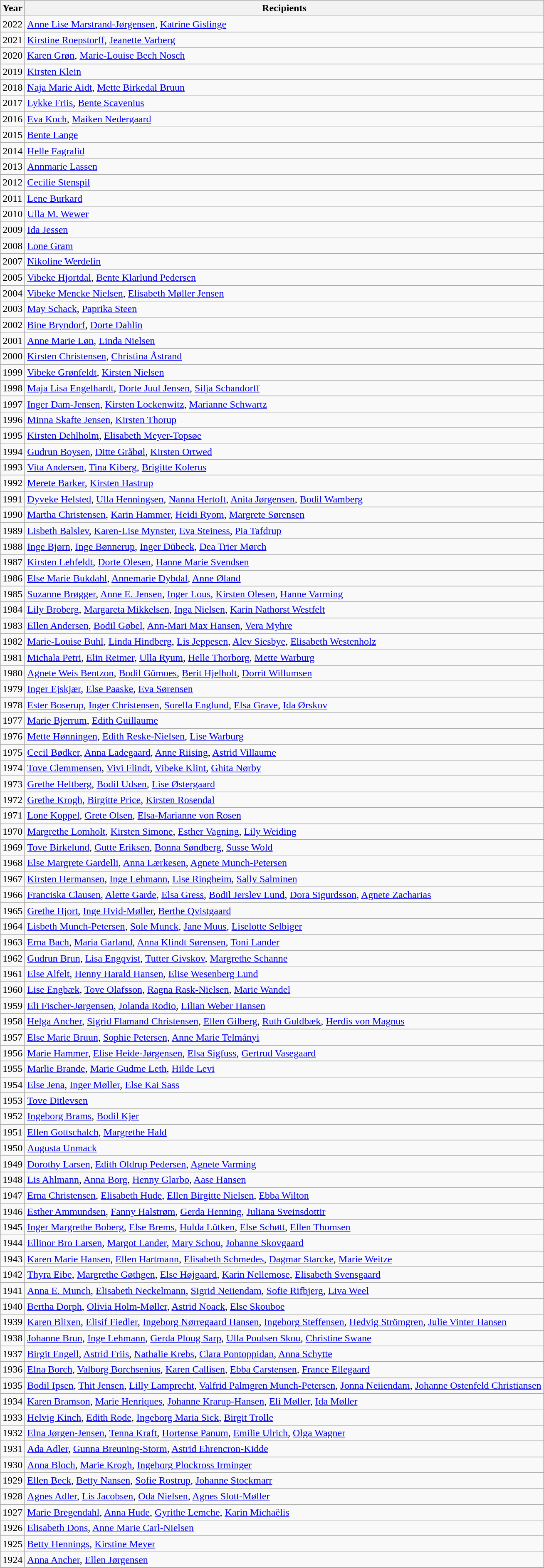<table class="wikitable">
<tr>
<th>Year</th>
<th>Recipients</th>
</tr>
<tr>
<td>2022</td>
<td><a href='#'>Anne Lise Marstrand-Jørgensen</a>, <a href='#'>Katrine Gislinge</a></td>
</tr>
<tr>
<td>2021</td>
<td><a href='#'>Kirstine Roepstorff</a>, <a href='#'>Jeanette Varberg</a></td>
</tr>
<tr>
<td>2020</td>
<td><a href='#'>Karen Grøn</a>, <a href='#'>Marie-Louise Bech Nosch</a></td>
</tr>
<tr>
<td>2019</td>
<td><a href='#'>Kirsten Klein</a></td>
</tr>
<tr>
<td>2018</td>
<td><a href='#'>Naja Marie Aidt</a>, <a href='#'>Mette Birkedal Bruun</a></td>
</tr>
<tr>
<td>2017</td>
<td><a href='#'>Lykke Friis</a>, <a href='#'>Bente Scavenius</a></td>
</tr>
<tr>
<td>2016</td>
<td><a href='#'>Eva Koch</a>, <a href='#'>Maiken Nedergaard</a></td>
</tr>
<tr>
<td>2015</td>
<td><a href='#'>Bente Lange</a></td>
</tr>
<tr>
<td>2014</td>
<td><a href='#'>Helle Fagralid</a></td>
</tr>
<tr>
<td>2013</td>
<td><a href='#'>Annmarie Lassen</a></td>
</tr>
<tr>
<td>2012</td>
<td><a href='#'>Cecilie Stenspil</a></td>
</tr>
<tr>
<td>2011</td>
<td><a href='#'>Lene Burkard</a></td>
</tr>
<tr>
<td>2010</td>
<td><a href='#'>Ulla M. Wewer</a></td>
</tr>
<tr>
<td>2009</td>
<td><a href='#'>Ida Jessen</a></td>
</tr>
<tr>
<td>2008</td>
<td><a href='#'>Lone Gram</a></td>
</tr>
<tr>
<td>2007</td>
<td><a href='#'>Nikoline Werdelin</a></td>
</tr>
<tr>
<td>2005</td>
<td><a href='#'>Vibeke Hjortdal</a>, <a href='#'>Bente Klarlund Pedersen</a></td>
</tr>
<tr>
<td>2004</td>
<td><a href='#'>Vibeke Mencke Nielsen</a>, <a href='#'>Elisabeth Møller Jensen</a></td>
</tr>
<tr>
<td>2003</td>
<td><a href='#'>May Schack</a>, <a href='#'>Paprika Steen</a></td>
</tr>
<tr>
<td>2002</td>
<td><a href='#'>Bine Bryndorf</a>, <a href='#'>Dorte Dahlin</a></td>
</tr>
<tr>
<td>2001</td>
<td><a href='#'>Anne Marie Løn</a>, <a href='#'>Linda Nielsen</a></td>
</tr>
<tr>
<td>2000</td>
<td><a href='#'>Kirsten Christensen</a>, <a href='#'>Christina Åstrand</a></td>
</tr>
<tr>
<td>1999</td>
<td><a href='#'>Vibeke Grønfeldt</a>, <a href='#'>Kirsten Nielsen</a></td>
</tr>
<tr>
<td>1998</td>
<td><a href='#'>Maja Lisa Engelhardt</a>, <a href='#'>Dorte Juul Jensen</a>, <a href='#'>Silja Schandorff</a></td>
</tr>
<tr>
<td>1997</td>
<td><a href='#'>Inger Dam-Jensen</a>, <a href='#'>Kirsten Lockenwitz</a>, <a href='#'>Marianne Schwartz</a></td>
</tr>
<tr>
<td>1996</td>
<td><a href='#'>Minna Skafte Jensen</a>, <a href='#'>Kirsten Thorup</a></td>
</tr>
<tr>
<td>1995</td>
<td><a href='#'>Kirsten Dehlholm</a>, <a href='#'>Elisabeth Meyer-Topsøe</a></td>
</tr>
<tr>
<td>1994</td>
<td><a href='#'>Gudrun Boysen</a>, <a href='#'>Ditte Gråbøl</a>, <a href='#'>Kirsten Ortwed</a></td>
</tr>
<tr>
<td>1993</td>
<td><a href='#'>Vita Andersen</a>, <a href='#'>Tina Kiberg</a>, <a href='#'>Brigitte Kolerus</a></td>
</tr>
<tr>
<td>1992</td>
<td><a href='#'>Merete Barker</a>, <a href='#'>Kirsten Hastrup</a></td>
</tr>
<tr>
<td>1991</td>
<td><a href='#'>Dyveke Helsted</a>, <a href='#'>Ulla Henningsen</a>, <a href='#'>Nanna Hertoft</a>, <a href='#'>Anita Jørgensen</a>, <a href='#'>Bodil Wamberg</a></td>
</tr>
<tr>
<td>1990</td>
<td><a href='#'>Martha Christensen</a>, <a href='#'>Karin Hammer</a>, <a href='#'>Heidi Ryom</a>, <a href='#'>Margrete Sørensen</a></td>
</tr>
<tr>
<td>1989</td>
<td><a href='#'>Lisbeth Balslev</a>, <a href='#'>Karen-Lise Mynster</a>, <a href='#'>Eva Steiness</a>, <a href='#'>Pia Tafdrup</a></td>
</tr>
<tr>
<td>1988</td>
<td><a href='#'>Inge Bjørn</a>, <a href='#'>Inge Bønnerup</a>, <a href='#'>Inger Dübeck</a>, <a href='#'>Dea Trier Mørch</a></td>
</tr>
<tr>
<td>1987</td>
<td><a href='#'>Kirsten Lehfeldt</a>, <a href='#'>Dorte Olesen</a>, <a href='#'>Hanne Marie Svendsen</a></td>
</tr>
<tr>
<td>1986</td>
<td><a href='#'>Else Marie Bukdahl</a>, <a href='#'>Annemarie Dybdal</a>, <a href='#'>Anne Øland</a></td>
</tr>
<tr>
<td>1985</td>
<td><a href='#'>Suzanne Brøgger</a>, <a href='#'>Anne E. Jensen</a>, <a href='#'>Inger Lous</a>, <a href='#'>Kirsten Olesen</a>, <a href='#'>Hanne Varming</a></td>
</tr>
<tr>
<td>1984</td>
<td><a href='#'>Lily Broberg</a>, <a href='#'>Margareta Mikkelsen</a>, <a href='#'>Inga Nielsen</a>, <a href='#'>Karin Nathorst Westfelt</a></td>
</tr>
<tr>
<td>1983</td>
<td><a href='#'>Ellen Andersen</a>, <a href='#'>Bodil Gøbel</a>, <a href='#'>Ann-Mari Max Hansen</a>, <a href='#'>Vera Myhre</a></td>
</tr>
<tr>
<td>1982</td>
<td><a href='#'>Marie-Louise Buhl</a>, <a href='#'>Linda Hindberg</a>, <a href='#'>Lis Jeppesen</a>, <a href='#'>Alev Siesbye</a>, <a href='#'>Elisabeth Westenholz</a></td>
</tr>
<tr>
<td>1981</td>
<td><a href='#'>Michala Petri</a>, <a href='#'>Elin Reimer</a>, <a href='#'>Ulla Ryum</a>, <a href='#'>Helle Thorborg</a>, <a href='#'>Mette Warburg</a></td>
</tr>
<tr>
<td>1980</td>
<td><a href='#'>Agnete Weis Bentzon</a>, <a href='#'>Bodil Gümoes</a>, <a href='#'>Berit Hjelholt</a>, <a href='#'>Dorrit Willumsen</a></td>
</tr>
<tr>
<td>1979</td>
<td><a href='#'>Inger Ejskjær</a>, <a href='#'>Else Paaske</a>, <a href='#'>Eva Sørensen</a></td>
</tr>
<tr>
<td>1978</td>
<td><a href='#'>Ester Boserup</a>, <a href='#'>Inger Christensen</a>, <a href='#'>Sorella Englund</a>, <a href='#'>Elsa Grave</a>, <a href='#'>Ida Ørskov</a></td>
</tr>
<tr>
<td>1977</td>
<td><a href='#'>Marie Bjerrum</a>, <a href='#'>Edith Guillaume</a></td>
</tr>
<tr>
<td>1976</td>
<td><a href='#'>Mette Hønningen</a>, <a href='#'>Edith Reske-Nielsen</a>, <a href='#'>Lise Warburg</a></td>
</tr>
<tr>
<td>1975</td>
<td><a href='#'>Cecil Bødker</a>, <a href='#'>Anna Ladegaard</a>, <a href='#'>Anne Riising</a>, <a href='#'>Astrid Villaume</a></td>
</tr>
<tr>
<td>1974</td>
<td><a href='#'>Tove Clemmensen</a>, <a href='#'>Vivi Flindt</a>, <a href='#'>Vibeke Klint</a>, <a href='#'>Ghita Nørby</a></td>
</tr>
<tr>
<td>1973</td>
<td><a href='#'>Grethe Heltberg</a>, <a href='#'>Bodil Udsen</a>, <a href='#'>Lise Østergaard</a></td>
</tr>
<tr>
<td>1972</td>
<td><a href='#'>Grethe Krogh</a>, <a href='#'>Birgitte Price</a>, <a href='#'>Kirsten Rosendal</a></td>
</tr>
<tr>
<td>1971</td>
<td><a href='#'>Lone Koppel</a>, <a href='#'>Grete Olsen</a>, <a href='#'>Elsa-Marianne von Rosen</a></td>
</tr>
<tr>
<td>1970</td>
<td><a href='#'>Margrethe Lomholt</a>, <a href='#'>Kirsten Simone</a>, <a href='#'>Esther Vagning</a>, <a href='#'>Lily Weiding</a></td>
</tr>
<tr>
<td>1969</td>
<td><a href='#'>Tove Birkelund</a>, <a href='#'>Gutte Eriksen</a>, <a href='#'>Bonna Søndberg</a>, <a href='#'>Susse Wold</a></td>
</tr>
<tr>
<td>1968</td>
<td><a href='#'>Else Margrete Gardelli</a>, <a href='#'>Anna Lærkesen</a>, <a href='#'>Agnete Munch-Petersen</a></td>
</tr>
<tr>
<td>1967</td>
<td><a href='#'>Kirsten Hermansen</a>, <a href='#'>Inge Lehmann</a>, <a href='#'>Lise Ringheim</a>, <a href='#'>Sally Salminen</a></td>
</tr>
<tr>
<td>1966</td>
<td><a href='#'>Franciska Clausen</a>, <a href='#'>Alette Garde</a>, <a href='#'>Elsa Gress</a>, <a href='#'>Bodil Jerslev Lund</a>, <a href='#'>Dora Sigurdsson</a>, <a href='#'>Agnete Zacharias</a></td>
</tr>
<tr>
<td>1965</td>
<td><a href='#'>Grethe Hjort</a>, <a href='#'>Inge Hvid-Møller</a>, <a href='#'>Berthe Qvistgaard</a></td>
</tr>
<tr>
<td>1964</td>
<td><a href='#'>Lisbeth Munch-Petersen</a>, <a href='#'>Sole Munck</a>, <a href='#'>Jane Muus</a>, <a href='#'>Liselotte Selbiger</a></td>
</tr>
<tr>
<td>1963</td>
<td><a href='#'>Erna Bach</a>, <a href='#'>Maria Garland</a>, <a href='#'>Anna Klindt Sørensen</a>, <a href='#'>Toni Lander</a></td>
</tr>
<tr>
<td>1962</td>
<td><a href='#'>Gudrun Brun</a>, <a href='#'>Lisa Engqvist</a>, <a href='#'>Tutter Givskov</a>, <a href='#'>Margrethe Schanne</a></td>
</tr>
<tr>
<td>1961</td>
<td><a href='#'>Else Alfelt</a>, <a href='#'>Henny Harald Hansen</a>, <a href='#'>Elise Wesenberg Lund</a></td>
</tr>
<tr>
<td>1960</td>
<td><a href='#'>Lise Engbæk</a>, <a href='#'>Tove Olafsson</a>, <a href='#'>Ragna Rask-Nielsen</a>, <a href='#'>Marie Wandel</a></td>
</tr>
<tr>
<td>1959</td>
<td><a href='#'>Eli Fischer-Jørgensen</a>, <a href='#'>Jolanda Rodio</a>, <a href='#'>Lilian Weber Hansen</a></td>
</tr>
<tr>
<td>1958</td>
<td><a href='#'>Helga Ancher</a>, <a href='#'>Sigrid Flamand Christensen</a>, <a href='#'>Ellen Gilberg</a>, <a href='#'>Ruth Guldbæk</a>, <a href='#'>Herdis von Magnus</a></td>
</tr>
<tr>
<td>1957</td>
<td><a href='#'>Else Marie Bruun</a>, <a href='#'>Sophie Petersen</a>, <a href='#'>Anne Marie Telmányi</a></td>
</tr>
<tr>
<td>1956</td>
<td><a href='#'>Marie Hammer</a>, <a href='#'>Elise Heide-Jørgensen</a>, <a href='#'>Elsa Sigfuss</a>, <a href='#'>Gertrud Vasegaard</a></td>
</tr>
<tr>
<td>1955</td>
<td><a href='#'>Marlie Brande</a>, <a href='#'>Marie Gudme Leth</a>, <a href='#'>Hilde Levi</a></td>
</tr>
<tr>
<td>1954</td>
<td><a href='#'>Else Jena</a>, <a href='#'>Inger Møller</a>, <a href='#'>Else Kai Sass</a></td>
</tr>
<tr>
<td>1953</td>
<td><a href='#'>Tove Ditlevsen</a></td>
</tr>
<tr>
<td>1952</td>
<td><a href='#'>Ingeborg Brams</a>, <a href='#'>Bodil Kjer</a></td>
</tr>
<tr>
<td>1951</td>
<td><a href='#'>Ellen Gottschalch</a>, <a href='#'>Margrethe Hald</a></td>
</tr>
<tr>
<td>1950</td>
<td><a href='#'>Augusta Unmack</a></td>
</tr>
<tr>
<td>1949</td>
<td><a href='#'>Dorothy Larsen</a>, <a href='#'>Edith Oldrup Pedersen</a>, <a href='#'>Agnete Varming</a></td>
</tr>
<tr>
<td>1948</td>
<td><a href='#'>Lis Ahlmann</a>, <a href='#'>Anna Borg</a>, <a href='#'>Henny Glarbo</a>, <a href='#'>Aase Hansen</a></td>
</tr>
<tr>
<td>1947</td>
<td><a href='#'>Erna Christensen</a>, <a href='#'>Elisabeth Hude</a>, <a href='#'>Ellen Birgitte Nielsen</a>, <a href='#'>Ebba Wilton</a></td>
</tr>
<tr>
<td>1946</td>
<td><a href='#'>Esther Ammundsen</a>, <a href='#'>Fanny Halstrøm</a>, <a href='#'>Gerda Henning</a>, <a href='#'>Juliana Sveinsdottir</a></td>
</tr>
<tr>
<td>1945</td>
<td><a href='#'>Inger Margrethe Boberg</a>, <a href='#'>Else Brems</a>, <a href='#'>Hulda Lütken</a>, <a href='#'>Else Schøtt</a>, <a href='#'>Ellen Thomsen</a></td>
</tr>
<tr>
<td>1944</td>
<td><a href='#'>Ellinor Bro Larsen</a>, <a href='#'>Margot Lander</a>, <a href='#'>Mary Schou</a>, <a href='#'>Johanne Skovgaard</a></td>
</tr>
<tr>
<td>1943</td>
<td><a href='#'>Karen Marie Hansen</a>, <a href='#'>Ellen Hartmann</a>, <a href='#'>Elisabeth Schmedes</a>, <a href='#'>Dagmar Starcke</a>, <a href='#'>Marie Weitze</a></td>
</tr>
<tr>
<td>1942</td>
<td><a href='#'>Thyra Eibe</a>, <a href='#'>Margrethe Gøthgen</a>, <a href='#'>Else Højgaard</a>, <a href='#'>Karin Nellemose</a>, <a href='#'>Elisabeth Svensgaard</a></td>
</tr>
<tr>
<td>1941</td>
<td><a href='#'>Anna E. Munch</a>, <a href='#'>Elisabeth Neckelmann</a>, <a href='#'>Sigrid Neiiendam</a>, <a href='#'>Sofie Rifbjerg</a>, <a href='#'>Liva Weel</a></td>
</tr>
<tr>
<td>1940</td>
<td><a href='#'>Bertha Dorph</a>, <a href='#'>Olivia Holm-Møller</a>, <a href='#'>Astrid Noack</a>, <a href='#'>Else Skouboe</a></td>
</tr>
<tr>
<td>1939</td>
<td><a href='#'>Karen Blixen</a>, <a href='#'>Elisif Fiedler</a>, <a href='#'>Ingeborg Nørregaard Hansen</a>, <a href='#'>Ingeborg Steffensen</a>, <a href='#'>Hedvig Strömgren</a>, <a href='#'>Julie Vinter Hansen</a></td>
</tr>
<tr>
<td>1938</td>
<td><a href='#'>Johanne Brun</a>, <a href='#'>Inge Lehmann</a>, <a href='#'>Gerda Ploug Sarp</a>, <a href='#'>Ulla Poulsen Skou</a>, <a href='#'>Christine Swane</a></td>
</tr>
<tr>
<td>1937</td>
<td><a href='#'>Birgit Engell</a>, <a href='#'>Astrid Friis</a>, <a href='#'>Nathalie Krebs</a>, <a href='#'>Clara Pontoppidan</a>, <a href='#'>Anna Schytte</a></td>
</tr>
<tr>
<td>1936</td>
<td><a href='#'>Elna Borch</a>, <a href='#'>Valborg Borchsenius</a>, <a href='#'>Karen Callisen</a>, <a href='#'>Ebba Carstensen</a>, <a href='#'>France Ellegaard</a></td>
</tr>
<tr>
<td>1935</td>
<td><a href='#'>Bodil Ipsen</a>, <a href='#'>Thit Jensen</a>, <a href='#'>Lilly Lamprecht</a>, <a href='#'>Valfrid Palmgren Munch-Petersen</a>, <a href='#'>Jonna Neiiendam</a>, <a href='#'>Johanne Ostenfeld Christiansen</a></td>
</tr>
<tr>
<td>1934</td>
<td><a href='#'>Karen Bramson</a>, <a href='#'>Marie Henriques</a>, <a href='#'>Johanne Krarup-Hansen</a>, <a href='#'>Eli Møller</a>, <a href='#'>Ida Møller</a></td>
</tr>
<tr>
<td>1933</td>
<td><a href='#'>Helvig Kinch</a>, <a href='#'>Edith Rode</a>, <a href='#'>Ingeborg Maria Sick</a>, <a href='#'>Birgit Trolle</a></td>
</tr>
<tr>
<td>1932</td>
<td><a href='#'>Elna Jørgen-Jensen</a>, <a href='#'>Tenna Kraft</a>, <a href='#'>Hortense Panum</a>, <a href='#'>Emilie Ulrich</a>, <a href='#'>Olga Wagner</a></td>
</tr>
<tr>
<td>1931</td>
<td><a href='#'>Ada Adler</a>, <a href='#'>Gunna Breuning-Storm</a>, <a href='#'>Astrid Ehrencron-Kidde</a></td>
</tr>
<tr>
<td>1930</td>
<td><a href='#'>Anna Bloch</a>, <a href='#'>Marie Krogh</a>, <a href='#'>Ingeborg Plockross Irminger</a></td>
</tr>
<tr>
<td>1929</td>
<td><a href='#'>Ellen Beck</a>, <a href='#'>Betty Nansen</a>, <a href='#'>Sofie Rostrup</a>, <a href='#'>Johanne Stockmarr</a></td>
</tr>
<tr>
<td>1928</td>
<td><a href='#'>Agnes Adler</a>, <a href='#'>Lis Jacobsen</a>, <a href='#'>Oda Nielsen</a>, <a href='#'>Agnes Slott-Møller</a></td>
</tr>
<tr>
<td>1927</td>
<td><a href='#'>Marie Bregendahl</a>, <a href='#'>Anna Hude</a>, <a href='#'>Gyrithe Lemche</a>, <a href='#'>Karin Michaëlis</a></td>
</tr>
<tr>
<td>1926</td>
<td><a href='#'>Elisabeth Dons</a>, <a href='#'>Anne Marie Carl-Nielsen</a></td>
</tr>
<tr>
<td>1925</td>
<td><a href='#'>Betty Hennings</a>, <a href='#'>Kirstine Meyer</a></td>
</tr>
<tr>
<td>1924</td>
<td><a href='#'>Anna Ancher</a>, <a href='#'>Ellen Jørgensen</a></td>
</tr>
<tr>
</tr>
</table>
